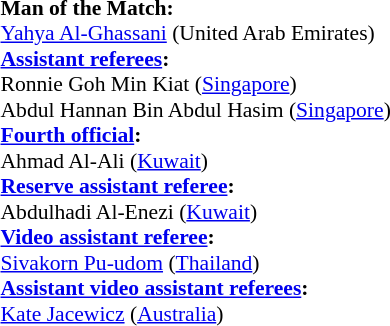<table style="width:100%; font-size:90%;">
<tr>
<td><br><strong>Man of the Match:</strong>
<br><a href='#'>Yahya Al-Ghassani</a> (United Arab Emirates)<br><strong><a href='#'>Assistant referees</a>:</strong>
<br>Ronnie Goh Min Kiat (<a href='#'>Singapore</a>)
<br>Abdul Hannan Bin Abdul Hasim (<a href='#'>Singapore</a>)
<br><strong><a href='#'>Fourth official</a>:</strong>
<br>Ahmad Al-Ali (<a href='#'>Kuwait</a>)
<br><strong><a href='#'>Reserve assistant referee</a>:</strong>
<br>Abdulhadi Al-Enezi (<a href='#'>Kuwait</a>)
<br><strong><a href='#'>Video assistant referee</a>:</strong>
<br><a href='#'>Sivakorn Pu-udom</a> (<a href='#'>Thailand</a>)
<br><strong><a href='#'>Assistant video assistant referees</a>:</strong>
<br><a href='#'>Kate Jacewicz</a> (<a href='#'>Australia</a>)</td>
</tr>
</table>
